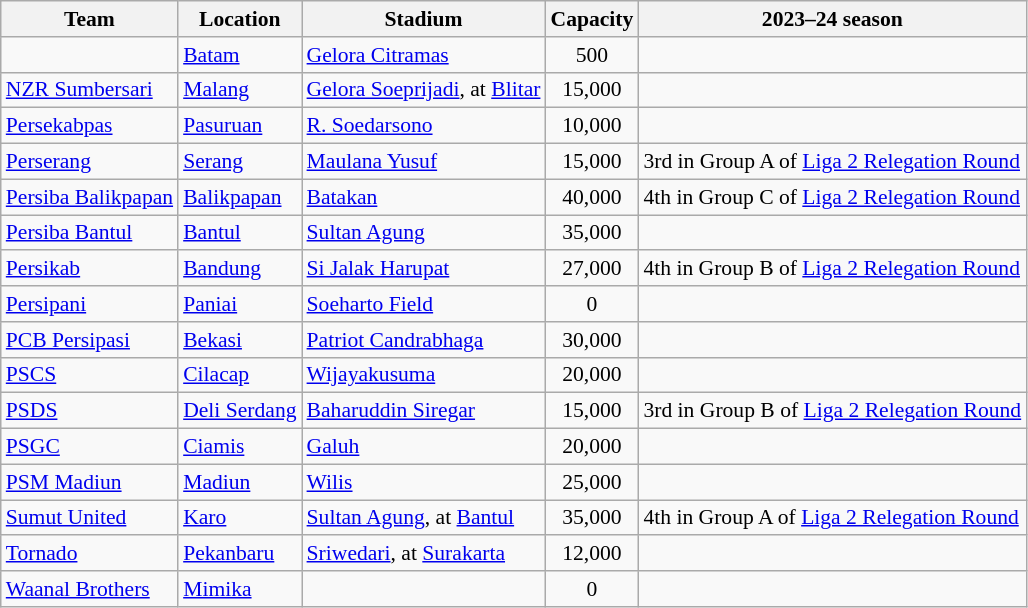<table class="wikitable sortable" style="font-size:90%;">
<tr>
<th>Team</th>
<th>Location</th>
<th>Stadium</th>
<th>Capacity</th>
<th>2023–24 season</th>
</tr>
<tr>
<td></td>
<td><a href='#'>Batam</a></td>
<td><a href='#'>Gelora Citramas</a></td>
<td align="center">500</td>
<td></td>
</tr>
<tr>
<td><a href='#'>NZR Sumbersari</a></td>
<td><a href='#'>Malang</a></td>
<td><a href='#'>Gelora Soeprijadi</a>, at <a href='#'>Blitar</a></td>
<td align="center">15,000</td>
<td></td>
</tr>
<tr>
<td><a href='#'>Persekabpas</a></td>
<td><a href='#'>Pasuruan</a></td>
<td><a href='#'>R. Soedarsono</a></td>
<td align="center">10,000</td>
<td></td>
</tr>
<tr>
<td><a href='#'>Perserang</a></td>
<td><a href='#'>Serang</a></td>
<td><a href='#'>Maulana Yusuf</a></td>
<td align="center">15,000</td>
<td>3rd in Group A of <a href='#'>Liga 2 Relegation Round</a> </td>
</tr>
<tr>
<td><a href='#'>Persiba Balikpapan</a></td>
<td><a href='#'>Balikpapan</a></td>
<td><a href='#'>Batakan</a></td>
<td align="center">40,000</td>
<td>4th in Group C of <a href='#'>Liga 2 Relegation Round</a> </td>
</tr>
<tr>
<td><a href='#'>Persiba Bantul</a></td>
<td><a href='#'>Bantul</a></td>
<td><a href='#'>Sultan Agung</a></td>
<td align="center">35,000</td>
<td></td>
</tr>
<tr>
<td><a href='#'>Persikab</a></td>
<td><a href='#'>Bandung</a></td>
<td><a href='#'>Si Jalak Harupat</a></td>
<td align="center">27,000</td>
<td>4th in Group B of <a href='#'>Liga 2 Relegation Round</a> </td>
</tr>
<tr>
<td><a href='#'>Persipani</a></td>
<td><a href='#'>Paniai</a></td>
<td><a href='#'>Soeharto Field</a></td>
<td align="center">0</td>
<td></td>
</tr>
<tr>
<td><a href='#'>PCB Persipasi</a></td>
<td><a href='#'>Bekasi</a></td>
<td><a href='#'>Patriot Candrabhaga</a></td>
<td align="center">30,000</td>
<td></td>
</tr>
<tr>
<td><a href='#'>PSCS</a></td>
<td><a href='#'>Cilacap</a></td>
<td><a href='#'>Wijayakusuma</a></td>
<td align="center">20,000</td>
<td></td>
</tr>
<tr>
<td><a href='#'>PSDS</a></td>
<td><a href='#'>Deli Serdang</a></td>
<td><a href='#'>Baharuddin Siregar</a></td>
<td align="center">15,000</td>
<td>3rd in Group B of <a href='#'>Liga 2 Relegation Round</a> </td>
</tr>
<tr>
<td><a href='#'>PSGC</a></td>
<td><a href='#'>Ciamis</a></td>
<td><a href='#'>Galuh</a></td>
<td align="center">20,000</td>
<td></td>
</tr>
<tr>
<td><a href='#'>PSM Madiun</a></td>
<td><a href='#'>Madiun</a></td>
<td><a href='#'>Wilis</a></td>
<td align="center">25,000</td>
<td></td>
</tr>
<tr>
<td><a href='#'>Sumut United</a></td>
<td><a href='#'>Karo</a></td>
<td><a href='#'>Sultan Agung</a>, at <a href='#'>Bantul</a></td>
<td align="center">35,000</td>
<td>4th in Group A of <a href='#'>Liga 2 Relegation Round</a> </td>
</tr>
<tr>
<td><a href='#'>Tornado</a></td>
<td><a href='#'>Pekanbaru</a></td>
<td><a href='#'>Sriwedari</a>, at <a href='#'>Surakarta</a></td>
<td align="center">12,000</td>
<td></td>
</tr>
<tr>
<td><a href='#'>Waanal Brothers</a></td>
<td><a href='#'>Mimika</a></td>
<td></td>
<td align="center">0</td>
<td></td>
</tr>
</table>
